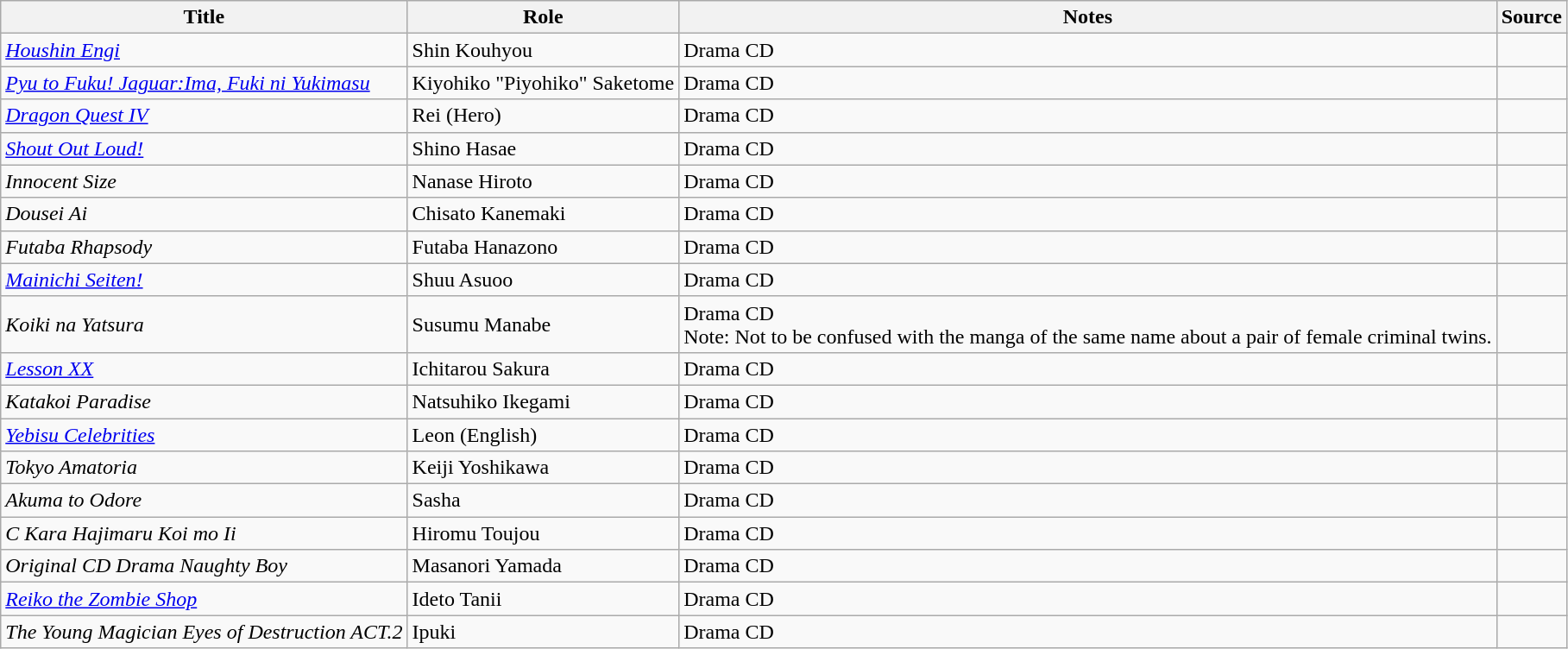<table class="wikitable sortable plainrowheaders">
<tr>
<th>Title</th>
<th>Role</th>
<th class="unsortable">Notes</th>
<th class="unsortable">Source</th>
</tr>
<tr>
<td><em><a href='#'>Houshin Engi</a></em></td>
<td>Shin Kouhyou</td>
<td>Drama CD</td>
<td></td>
</tr>
<tr>
<td><em><a href='#'>Pyu to Fuku! Jaguar:Ima, Fuki ni Yukimasu</a></em></td>
<td>Kiyohiko "Piyohiko" Saketome</td>
<td>Drama CD</td>
<td></td>
</tr>
<tr>
<td><em><a href='#'>Dragon Quest IV</a></em></td>
<td>Rei (Hero)</td>
<td>Drama CD</td>
<td></td>
</tr>
<tr>
<td><em><a href='#'>Shout Out Loud!</a></em></td>
<td>Shino Hasae</td>
<td>Drama CD</td>
<td></td>
</tr>
<tr>
<td><em>Innocent Size</em></td>
<td>Nanase Hiroto</td>
<td>Drama CD</td>
<td></td>
</tr>
<tr>
<td><em>Dousei Ai</em></td>
<td>Chisato Kanemaki</td>
<td>Drama CD</td>
<td></td>
</tr>
<tr>
<td><em>Futaba Rhapsody</em></td>
<td>Futaba Hanazono</td>
<td>Drama CD</td>
<td></td>
</tr>
<tr>
<td><em><a href='#'>Mainichi Seiten!</a></em></td>
<td>Shuu Asuoo</td>
<td>Drama CD</td>
<td></td>
</tr>
<tr>
<td><em>Koiki na Yatsura</em></td>
<td>Susumu Manabe</td>
<td>Drama CD<br>Note: Not to be confused with the manga of the same name about a pair of female criminal twins.</td>
<td></td>
</tr>
<tr>
<td><em><a href='#'>Lesson XX</a></em></td>
<td>Ichitarou Sakura</td>
<td>Drama CD</td>
<td></td>
</tr>
<tr>
<td><em>Katakoi Paradise</em></td>
<td>Natsuhiko Ikegami</td>
<td>Drama CD</td>
<td></td>
</tr>
<tr>
<td><em><a href='#'>Yebisu Celebrities</a></em></td>
<td>Leon (English)</td>
<td>Drama CD</td>
<td></td>
</tr>
<tr>
<td><em>Tokyo Amatoria</em></td>
<td>Keiji Yoshikawa</td>
<td>Drama CD</td>
<td></td>
</tr>
<tr>
<td><em>Akuma to Odore</em></td>
<td>Sasha</td>
<td>Drama CD</td>
<td></td>
</tr>
<tr>
<td><em>C Kara Hajimaru Koi mo Ii</em></td>
<td>Hiromu Toujou</td>
<td>Drama CD</td>
<td></td>
</tr>
<tr>
<td><em>Original CD Drama Naughty Boy</em></td>
<td>Masanori Yamada</td>
<td>Drama CD</td>
<td></td>
</tr>
<tr>
<td><em><a href='#'>Reiko the Zombie Shop</a></em></td>
<td>Ideto Tanii</td>
<td>Drama CD</td>
<td></td>
</tr>
<tr>
<td><em>The Young Magician Eyes of Destruction ACT.2</em></td>
<td>Ipuki</td>
<td>Drama CD</td>
<td></td>
</tr>
</table>
